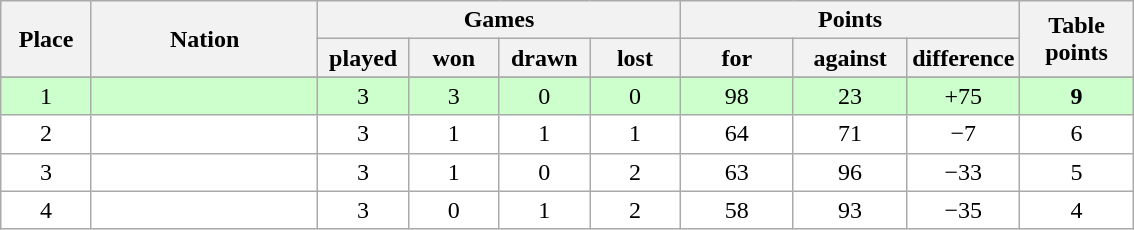<table class="wikitable">
<tr>
<th rowspan=2 width="8%">Place</th>
<th rowspan=2 width="20%">Nation</th>
<th colspan=4 width="32%">Games</th>
<th colspan=3 width="30%">Points</th>
<th rowspan=2 width="10%">Table<br>points</th>
</tr>
<tr>
<th width="8%">played</th>
<th width="8%">won</th>
<th width="8%">drawn</th>
<th width="8%">lost</th>
<th width="10%">for</th>
<th width="10%">against</th>
<th width="10%">difference</th>
</tr>
<tr>
</tr>
<tr bgcolor=#ccffcc align=center>
<td>1</td>
<td align=left><strong></strong></td>
<td>3</td>
<td>3</td>
<td>0</td>
<td>0</td>
<td>98</td>
<td>23</td>
<td>+75</td>
<td><strong>9</strong></td>
</tr>
<tr bgcolor=#ffffff align=center>
<td>2</td>
<td align=left></td>
<td>3</td>
<td>1</td>
<td>1</td>
<td>1</td>
<td>64</td>
<td>71</td>
<td>−7</td>
<td>6</td>
</tr>
<tr bgcolor=#ffffff align=center>
<td>3</td>
<td align=left></td>
<td>3</td>
<td>1</td>
<td>0</td>
<td>2</td>
<td>63</td>
<td>96</td>
<td>−33</td>
<td>5</td>
</tr>
<tr bgcolor=#ffffff align=center>
<td>4</td>
<td align=left></td>
<td>3</td>
<td>0</td>
<td>1</td>
<td>2</td>
<td>58</td>
<td>93</td>
<td>−35</td>
<td>4</td>
</tr>
</table>
